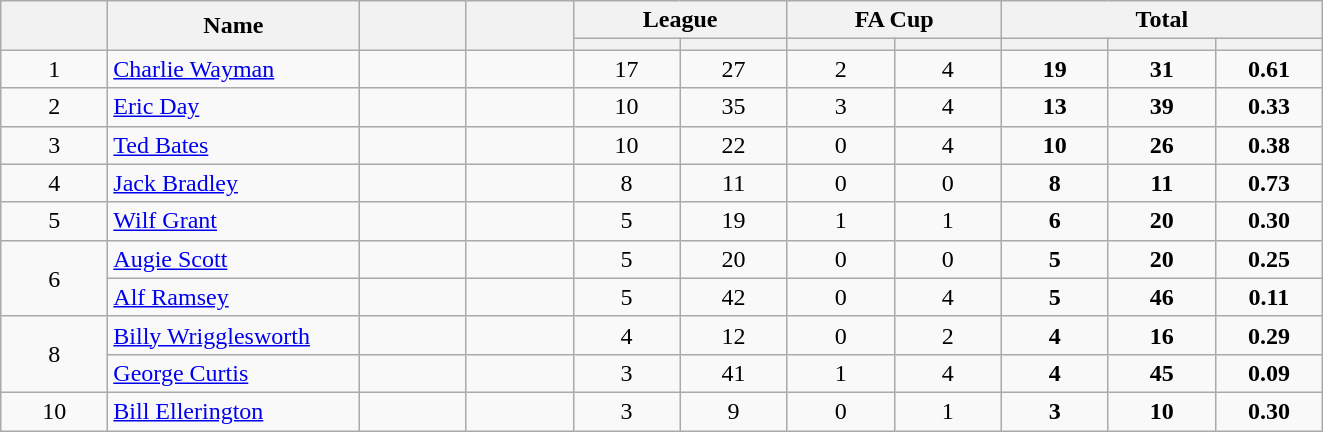<table class="wikitable plainrowheaders" style="text-align:center;">
<tr>
<th scope="col" rowspan="2" style="width:4em;"></th>
<th scope="col" rowspan="2" style="width:10em;">Name</th>
<th scope="col" rowspan="2" style="width:4em;"></th>
<th scope="col" rowspan="2" style="width:4em;"></th>
<th scope="col" colspan="2">League</th>
<th scope="col" colspan="2">FA Cup</th>
<th scope="col" colspan="3">Total</th>
</tr>
<tr>
<th scope="col" style="width:4em;"></th>
<th scope="col" style="width:4em;"></th>
<th scope="col" style="width:4em;"></th>
<th scope="col" style="width:4em;"></th>
<th scope="col" style="width:4em;"></th>
<th scope="col" style="width:4em;"></th>
<th scope="col" style="width:4em;"></th>
</tr>
<tr>
<td>1</td>
<td align="left"><a href='#'>Charlie Wayman</a></td>
<td></td>
<td></td>
<td>17</td>
<td>27</td>
<td>2</td>
<td>4</td>
<td><strong>19</strong></td>
<td><strong>31</strong></td>
<td><strong>0.61</strong></td>
</tr>
<tr>
<td>2</td>
<td align="left"><a href='#'>Eric Day</a></td>
<td></td>
<td></td>
<td>10</td>
<td>35</td>
<td>3</td>
<td>4</td>
<td><strong>13</strong></td>
<td><strong>39</strong></td>
<td><strong>0.33</strong></td>
</tr>
<tr>
<td>3</td>
<td align="left"><a href='#'>Ted Bates</a></td>
<td></td>
<td></td>
<td>10</td>
<td>22</td>
<td>0</td>
<td>4</td>
<td><strong>10</strong></td>
<td><strong>26</strong></td>
<td><strong>0.38</strong></td>
</tr>
<tr>
<td>4</td>
<td align="left"><a href='#'>Jack Bradley</a></td>
<td></td>
<td></td>
<td>8</td>
<td>11</td>
<td>0</td>
<td>0</td>
<td><strong>8</strong></td>
<td><strong>11</strong></td>
<td><strong>0.73</strong></td>
</tr>
<tr>
<td>5</td>
<td align="left"><a href='#'>Wilf Grant</a></td>
<td></td>
<td></td>
<td>5</td>
<td>19</td>
<td>1</td>
<td>1</td>
<td><strong>6</strong></td>
<td><strong>20</strong></td>
<td><strong>0.30</strong></td>
</tr>
<tr>
<td rowspan="2">6</td>
<td align="left"><a href='#'>Augie Scott</a></td>
<td></td>
<td></td>
<td>5</td>
<td>20</td>
<td>0</td>
<td>0</td>
<td><strong>5</strong></td>
<td><strong>20</strong></td>
<td><strong>0.25</strong></td>
</tr>
<tr>
<td align="left"><a href='#'>Alf Ramsey</a></td>
<td></td>
<td></td>
<td>5</td>
<td>42</td>
<td>0</td>
<td>4</td>
<td><strong>5</strong></td>
<td><strong>46</strong></td>
<td><strong>0.11</strong></td>
</tr>
<tr>
<td rowspan="2">8</td>
<td align="left"><a href='#'>Billy Wrigglesworth</a></td>
<td></td>
<td></td>
<td>4</td>
<td>12</td>
<td>0</td>
<td>2</td>
<td><strong>4</strong></td>
<td><strong>16</strong></td>
<td><strong>0.29</strong></td>
</tr>
<tr>
<td align="left"><a href='#'>George Curtis</a></td>
<td></td>
<td></td>
<td>3</td>
<td>41</td>
<td>1</td>
<td>4</td>
<td><strong>4</strong></td>
<td><strong>45</strong></td>
<td><strong>0.09</strong></td>
</tr>
<tr>
<td>10</td>
<td align="left"><a href='#'>Bill Ellerington</a></td>
<td></td>
<td></td>
<td>3</td>
<td>9</td>
<td>0</td>
<td>1</td>
<td><strong>3</strong></td>
<td><strong>10</strong></td>
<td><strong>0.30</strong></td>
</tr>
</table>
